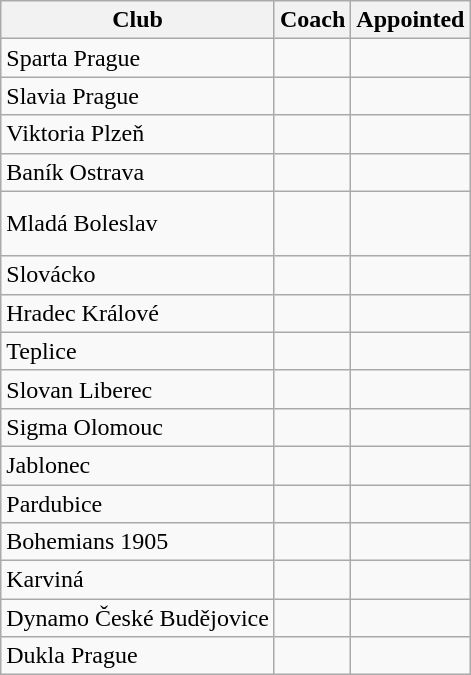<table class="wikitable sortable">
<tr>
<th>Club</th>
<th>Coach</th>
<th>Appointed</th>
</tr>
<tr>
<td>Sparta Prague</td>
<td> </td>
<td></td>
</tr>
<tr>
<td>Slavia Prague</td>
<td> </td>
<td></td>
</tr>
<tr>
<td>Viktoria Plzeň</td>
<td> </td>
<td></td>
</tr>
<tr>
<td>Baník Ostrava</td>
<td> </td>
<td></td>
</tr>
<tr>
<td>Mladá Boleslav</td>
<td> <br> <br> </td>
<td></td>
</tr>
<tr>
<td>Slovácko</td>
<td> </td>
<td></td>
</tr>
<tr>
<td>Hradec Králové</td>
<td> </td>
<td></td>
</tr>
<tr>
<td>Teplice</td>
<td> </td>
<td></td>
</tr>
<tr>
<td>Slovan Liberec</td>
<td> </td>
<td></td>
</tr>
<tr>
<td>Sigma Olomouc</td>
<td> </td>
<td></td>
</tr>
<tr>
<td>Jablonec</td>
<td> </td>
<td></td>
</tr>
<tr>
<td>Pardubice</td>
<td> </td>
<td></td>
</tr>
<tr>
<td>Bohemians 1905</td>
<td> </td>
<td></td>
</tr>
<tr>
<td>Karviná</td>
<td> </td>
<td></td>
</tr>
<tr>
<td>Dynamo České Budějovice</td>
<td> </td>
<td></td>
</tr>
<tr>
<td>Dukla Prague</td>
<td> </td>
<td></td>
</tr>
</table>
